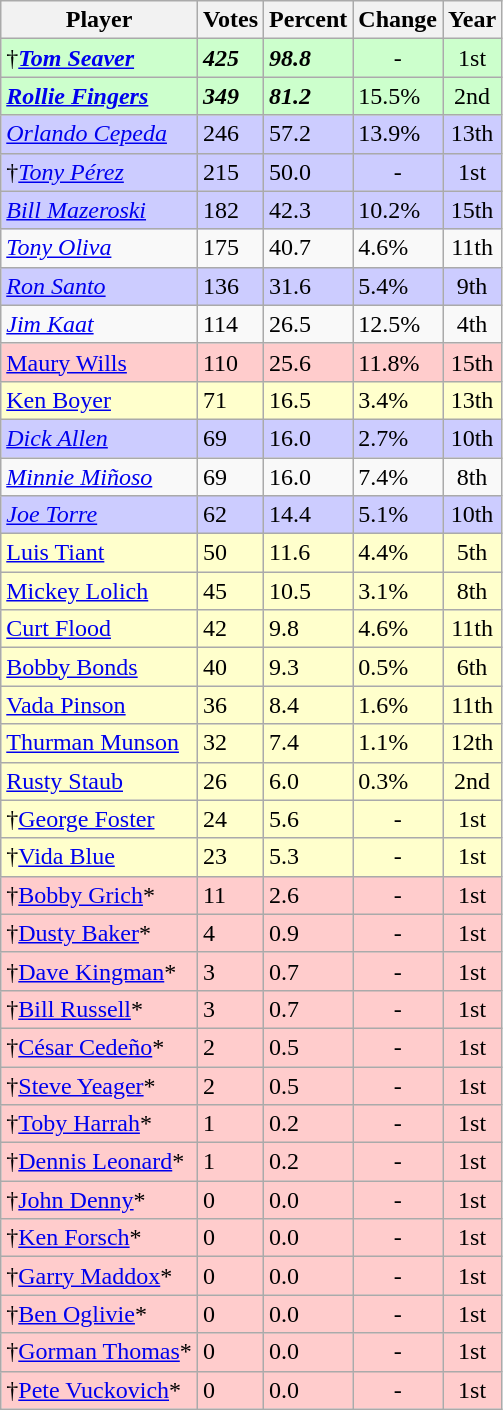<table class="wikitable sortable">
<tr>
<th>Player</th>
<th>Votes</th>
<th>Percent</th>
<th>Change</th>
<th>Year</th>
</tr>
<tr bgcolor="#ccffcc">
<td>†<strong><em><a href='#'>Tom Seaver</a></em></strong></td>
<td><strong><em>425</em></strong></td>
<td><strong><em>98.8</em></strong></td>
<td align=center>-</td>
<td align="center">1st</td>
</tr>
<tr bgcolor="#ccffcc">
<td><strong><em><a href='#'>Rollie Fingers</a></em></strong></td>
<td><strong><em>349</em></strong></td>
<td><strong><em>81.2</em></strong></td>
<td align="left"> 15.5%</td>
<td align="center">2nd</td>
</tr>
<tr bgcolor="#ccccff">
<td><em><a href='#'>Orlando Cepeda</a></em></td>
<td>246</td>
<td>57.2</td>
<td align="left"> 13.9%</td>
<td align="center">13th</td>
</tr>
<tr bgcolor="#ccccff">
<td>†<em><a href='#'>Tony Pérez</a></em></td>
<td>215</td>
<td>50.0</td>
<td align=center>-</td>
<td align="center">1st</td>
</tr>
<tr bgcolor="#ccccff">
<td><em><a href='#'>Bill Mazeroski</a></em></td>
<td>182</td>
<td>42.3</td>
<td align="left"> 10.2%</td>
<td align="center">15th</td>
</tr>
<tr -bgcolor="#ccccff">
<td><em><a href='#'>Tony Oliva</a></em></td>
<td>175</td>
<td>40.7</td>
<td align="left"> 4.6%</td>
<td align="center">11th</td>
</tr>
<tr bgcolor="#ccccff">
<td><em><a href='#'>Ron Santo</a></em></td>
<td>136</td>
<td>31.6</td>
<td align="left"> 5.4%</td>
<td align="center">9th</td>
</tr>
<tr -bgcolor="#ccccff">
<td><em><a href='#'>Jim Kaat</a></em></td>
<td>114</td>
<td>26.5</td>
<td align="left"> 12.5%</td>
<td align="center">4th</td>
</tr>
<tr bgcolor="#ffcccc">
<td><a href='#'>Maury Wills</a></td>
<td>110</td>
<td>25.6</td>
<td align="left"> 11.8%</td>
<td align="center">15th</td>
</tr>
<tr bgcolor="#ffffcc">
<td><a href='#'>Ken Boyer</a></td>
<td>71</td>
<td>16.5</td>
<td align="left"> 3.4%</td>
<td align="center">13th</td>
</tr>
<tr bgcolor="#ccccff">
<td><em><a href='#'>Dick Allen</a></em></td>
<td>69</td>
<td>16.0</td>
<td align="left"> 2.7%</td>
<td align="center">10th</td>
</tr>
<tr -bgcolor="#ccccff">
<td><em><a href='#'>Minnie Miñoso</a></em></td>
<td>69</td>
<td>16.0</td>
<td align="left"> 7.4%</td>
<td align="center">8th</td>
</tr>
<tr bgcolor="#ccccff">
<td><em><a href='#'>Joe Torre</a></em></td>
<td>62</td>
<td>14.4</td>
<td align="left"> 5.1%</td>
<td align="center">10th</td>
</tr>
<tr bgcolor="#ffffcc">
<td><a href='#'>Luis Tiant</a></td>
<td>50</td>
<td>11.6</td>
<td align="left"> 4.4%</td>
<td align="center">5th</td>
</tr>
<tr bgcolor="#ffffcc">
<td><a href='#'>Mickey Lolich</a></td>
<td>45</td>
<td>10.5</td>
<td align="left"> 3.1%</td>
<td align="center">8th</td>
</tr>
<tr bgcolor="#ffffcc">
<td><a href='#'>Curt Flood</a></td>
<td>42</td>
<td>9.8</td>
<td align="left"> 4.6%</td>
<td align="center">11th</td>
</tr>
<tr bgcolor="#ffffcc">
<td><a href='#'>Bobby Bonds</a></td>
<td>40</td>
<td>9.3</td>
<td align="left"> 0.5%</td>
<td align="center">6th</td>
</tr>
<tr bgcolor="#ffffcc">
<td><a href='#'>Vada Pinson</a></td>
<td>36</td>
<td>8.4</td>
<td align="left"> 1.6%</td>
<td align="center">11th</td>
</tr>
<tr bgcolor="#ffffcc">
<td><a href='#'>Thurman Munson</a></td>
<td>32</td>
<td>7.4</td>
<td align="left"> 1.1%</td>
<td align="center">12th</td>
</tr>
<tr bgcolor="#ffffcc">
<td><a href='#'>Rusty Staub</a></td>
<td>26</td>
<td>6.0</td>
<td align="left"> 0.3%</td>
<td align="center">2nd</td>
</tr>
<tr bgcolor="#ffffcc">
<td>†<a href='#'>George Foster</a></td>
<td>24</td>
<td>5.6</td>
<td align=center>-</td>
<td align="center">1st</td>
</tr>
<tr bgcolor="#ffffcc">
<td>†<a href='#'>Vida Blue</a></td>
<td>23</td>
<td>5.3</td>
<td align=center>-</td>
<td align="center">1st</td>
</tr>
<tr bgcolor="#ffcccc">
<td>†<a href='#'>Bobby Grich</a>*</td>
<td>11</td>
<td>2.6</td>
<td align=center>-</td>
<td align="center">1st</td>
</tr>
<tr bgcolor="#ffcccc">
<td>†<a href='#'>Dusty Baker</a>*</td>
<td>4</td>
<td>0.9</td>
<td align=center>-</td>
<td align="center">1st</td>
</tr>
<tr bgcolor="#ffcccc">
<td>†<a href='#'>Dave Kingman</a>*</td>
<td>3</td>
<td>0.7</td>
<td align=center>-</td>
<td align="center">1st</td>
</tr>
<tr bgcolor="#ffcccc">
<td>†<a href='#'>Bill Russell</a>*</td>
<td>3</td>
<td>0.7</td>
<td align=center>-</td>
<td align="center">1st</td>
</tr>
<tr bgcolor="#ffcccc">
<td>†<a href='#'>César Cedeño</a>*</td>
<td>2</td>
<td>0.5</td>
<td align=center>-</td>
<td align="center">1st</td>
</tr>
<tr bgcolor="#ffcccc">
<td>†<a href='#'>Steve Yeager</a>*</td>
<td>2</td>
<td>0.5</td>
<td align=center>-</td>
<td align="center">1st</td>
</tr>
<tr bgcolor="#ffcccc">
<td>†<a href='#'>Toby Harrah</a>*</td>
<td>1</td>
<td>0.2</td>
<td align=center>-</td>
<td align="center">1st</td>
</tr>
<tr bgcolor="#ffcccc">
<td>†<a href='#'>Dennis Leonard</a>*</td>
<td>1</td>
<td>0.2</td>
<td align=center>-</td>
<td align="center">1st</td>
</tr>
<tr bgcolor="#ffcccc">
<td>†<a href='#'>John Denny</a>*</td>
<td>0</td>
<td>0.0</td>
<td align=center>-</td>
<td align="center">1st</td>
</tr>
<tr bgcolor="#ffcccc">
<td>†<a href='#'>Ken Forsch</a>*</td>
<td>0</td>
<td>0.0</td>
<td align=center>-</td>
<td align="center">1st</td>
</tr>
<tr bgcolor="#ffcccc">
<td>†<a href='#'>Garry Maddox</a>*</td>
<td>0</td>
<td>0.0</td>
<td align=center>-</td>
<td align="center">1st</td>
</tr>
<tr bgcolor="#ffcccc">
<td>†<a href='#'>Ben Oglivie</a>*</td>
<td>0</td>
<td>0.0</td>
<td align=center>-</td>
<td align="center">1st</td>
</tr>
<tr bgcolor="#ffcccc">
<td>†<a href='#'>Gorman Thomas</a>*</td>
<td>0</td>
<td>0.0</td>
<td align=center>-</td>
<td align="center">1st</td>
</tr>
<tr bgcolor="#ffcccc">
<td>†<a href='#'>Pete Vuckovich</a>*</td>
<td>0</td>
<td>0.0</td>
<td align=center>-</td>
<td align="center">1st</td>
</tr>
</table>
